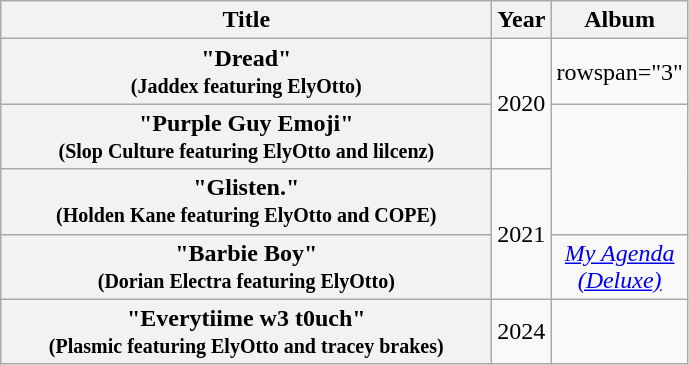<table class="wikitable plainrowheaders" style="text-align:center;">
<tr>
<th rowspan="1" style="width:20em;">Title</th>
<th rowspan="1" style="width:1em;">Year</th>
<th rowspan="1" style="width:5em;">Album</th>
</tr>
<tr>
<th scope="row">"Dread"<br><small>(Jaddex featuring ElyOtto)</small></th>
<td rowspan="2">2020</td>
<td>rowspan="3" </td>
</tr>
<tr>
<th scope="row">"Purple Guy Emoji"<br><small>(Slop Culture featuring ElyOtto and lilcenz)</small></th>
</tr>
<tr>
<th scope="row">"Glisten."<br><small>(Holden Kane featuring ElyOtto and COPE)</small></th>
<td rowspan="2">2021</td>
</tr>
<tr>
<th scope="row">"Barbie Boy"<br><small>(Dorian Electra featuring ElyOtto)</small></th>
<td><em><a href='#'>My Agenda (Deluxe)</a></em></td>
</tr>
<tr>
<th scope="row">"Everytiime w3 t0uch" <br><small>(Plasmic featuring ElyOtto and tracey brakes)</small></th>
<td rowspan="1">2024</td>
<td></td>
</tr>
</table>
